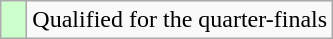<table class="wikitable">
<tr>
<td width=10px bgcolor="#ccffcc"></td>
<td>Qualified for the quarter-finals</td>
</tr>
</table>
